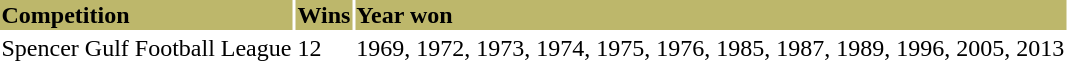<table>
<tr bgcolor=#bdb76b>
<td><strong>Competition</strong></td>
<td><strong>Wins</strong></td>
<td><strong>Year won</strong></td>
</tr>
<tr>
<td>Spencer Gulf Football League<br></td>
<td>12</td>
<td>1969, 1972, 1973, 1974, 1975, 1976, 1985, 1987, 1989, 1996, 2005, 2013</td>
</tr>
</table>
